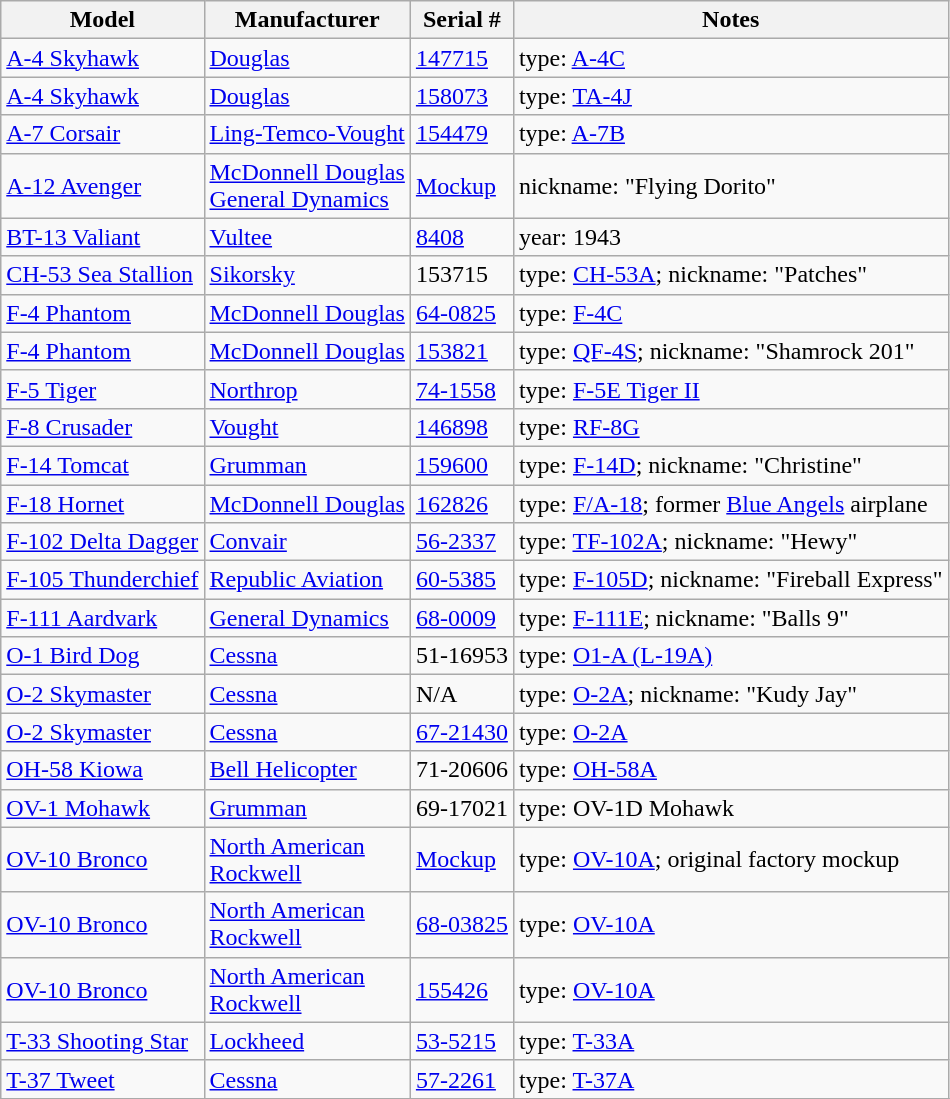<table class="wikitable sortable">
<tr>
<th>Model</th>
<th>Manufacturer</th>
<th>Serial #</th>
<th>Notes</th>
</tr>
<tr>
<td><a href='#'>A-4 Skyhawk</a></td>
<td><a href='#'>Douglas</a></td>
<td><a href='#'>147715</a></td>
<td>type: <a href='#'>A-4C</a></td>
</tr>
<tr>
<td><a href='#'>A-4 Skyhawk</a></td>
<td><a href='#'>Douglas</a></td>
<td><a href='#'>158073</a></td>
<td>type: <a href='#'>TA-4J</a></td>
</tr>
<tr>
<td><a href='#'>A-7 Corsair</a></td>
<td><a href='#'>Ling-Temco-Vought</a></td>
<td><a href='#'>154479</a></td>
<td>type: <a href='#'>A-7B</a></td>
</tr>
<tr>
<td><a href='#'>A-12 Avenger</a></td>
<td><a href='#'>McDonnell Douglas</a><br><a href='#'>General Dynamics</a></td>
<td><a href='#'>Mockup</a></td>
<td>nickname: "Flying Dorito"</td>
</tr>
<tr>
<td><a href='#'>BT-13 Valiant</a></td>
<td><a href='#'>Vultee</a></td>
<td><a href='#'>8408</a></td>
<td>year: 1943</td>
</tr>
<tr>
<td><a href='#'>CH-53 Sea Stallion</a></td>
<td><a href='#'>Sikorsky</a></td>
<td>153715</td>
<td>type: <a href='#'>CH-53A</a>; nickname: "Patches"</td>
</tr>
<tr>
<td><a href='#'>F-4 Phantom</a></td>
<td><a href='#'>McDonnell Douglas</a></td>
<td><a href='#'>64-0825</a></td>
<td>type: <a href='#'>F-4C</a></td>
</tr>
<tr>
<td><a href='#'>F-4 Phantom</a></td>
<td><a href='#'>McDonnell Douglas</a></td>
<td><a href='#'>153821</a></td>
<td>type: <a href='#'>QF-4S</a>; nickname: "Shamrock 201"</td>
</tr>
<tr>
<td><a href='#'>F-5 Tiger</a></td>
<td><a href='#'>Northrop</a></td>
<td><a href='#'>74-1558</a></td>
<td>type: <a href='#'>F-5E Tiger II</a></td>
</tr>
<tr>
<td><a href='#'>F-8 Crusader</a></td>
<td><a href='#'>Vought</a></td>
<td><a href='#'>146898</a></td>
<td>type: <a href='#'>RF-8G</a></td>
</tr>
<tr>
<td><a href='#'>F-14 Tomcat</a></td>
<td><a href='#'>Grumman</a></td>
<td><a href='#'>159600</a></td>
<td>type: <a href='#'>F-14D</a>; nickname: "Christine"</td>
</tr>
<tr>
<td><a href='#'>F-18 Hornet</a></td>
<td><a href='#'>McDonnell Douglas</a></td>
<td><a href='#'>162826</a></td>
<td>type: <a href='#'>F/A-18</a>; former <a href='#'>Blue Angels</a> airplane</td>
</tr>
<tr>
<td><a href='#'>F-102 Delta Dagger</a></td>
<td><a href='#'>Convair</a></td>
<td><a href='#'>56-2337</a></td>
<td>type: <a href='#'>TF-102A</a>; nickname: "Hewy"</td>
</tr>
<tr>
<td><a href='#'>F-105 Thunderchief</a></td>
<td><a href='#'>Republic Aviation</a></td>
<td><a href='#'>60-5385</a></td>
<td>type: <a href='#'>F-105D</a>; nickname: "Fireball Express"</td>
</tr>
<tr>
<td><a href='#'>F-111 Aardvark</a></td>
<td><a href='#'>General Dynamics</a></td>
<td><a href='#'>68-0009</a></td>
<td>type: <a href='#'>F-111E</a>; nickname: "Balls 9"</td>
</tr>
<tr>
<td><a href='#'>O-1 Bird Dog</a></td>
<td><a href='#'>Cessna</a></td>
<td>51-16953</td>
<td>type: <a href='#'>O1-A (L-19A)</a></td>
</tr>
<tr>
<td><a href='#'>O-2 Skymaster</a></td>
<td><a href='#'>Cessna</a></td>
<td>N/A</td>
<td>type: <a href='#'>O-2A</a>; nickname: "Kudy Jay"</td>
</tr>
<tr>
<td><a href='#'>O-2 Skymaster</a></td>
<td><a href='#'>Cessna</a></td>
<td><a href='#'>67-21430</a></td>
<td>type: <a href='#'>O-2A</a></td>
</tr>
<tr>
<td><a href='#'>OH-58 Kiowa</a></td>
<td><a href='#'>Bell Helicopter</a></td>
<td>71-20606</td>
<td>type: <a href='#'>OH-58A</a></td>
</tr>
<tr>
<td><a href='#'>OV-1 Mohawk</a></td>
<td><a href='#'>Grumman</a></td>
<td>69-17021</td>
<td>type: OV-1D Mohawk</td>
</tr>
<tr>
<td><a href='#'>OV-10 Bronco</a></td>
<td><a href='#'>North American</a><br><a href='#'>Rockwell</a></td>
<td><a href='#'>Mockup</a></td>
<td>type: <a href='#'>OV-10A</a>; original factory mockup</td>
</tr>
<tr>
<td><a href='#'>OV-10 Bronco</a></td>
<td><a href='#'>North American</a><br><a href='#'>Rockwell</a></td>
<td><a href='#'>68-03825</a></td>
<td>type: <a href='#'>OV-10A</a></td>
</tr>
<tr>
<td><a href='#'>OV-10 Bronco</a></td>
<td><a href='#'>North American</a><br><a href='#'>Rockwell</a></td>
<td><a href='#'>155426</a></td>
<td>type: <a href='#'>OV-10A</a></td>
</tr>
<tr>
<td><a href='#'>T-33 Shooting Star</a></td>
<td><a href='#'>Lockheed</a></td>
<td><a href='#'>53-5215</a></td>
<td>type: <a href='#'>T-33A</a></td>
</tr>
<tr>
<td><a href='#'>T-37 Tweet</a></td>
<td><a href='#'>Cessna</a></td>
<td><a href='#'>57-2261</a></td>
<td>type: <a href='#'>T-37A</a></td>
</tr>
<tr>
</tr>
</table>
